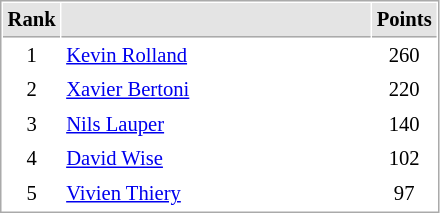<table cellspacing="1" cellpadding="3" style="border:1px solid #AAAAAA;font-size:86%">
<tr bgcolor="#E4E4E4">
<th style="border-bottom:1px solid #AAAAAA" width=10>Rank</th>
<th style="border-bottom:1px solid #AAAAAA" width=200></th>
<th style="border-bottom:1px solid #AAAAAA" width=20>Points</th>
</tr>
<tr>
<td align="center">1</td>
<td> <a href='#'>Kevin Rolland</a></td>
<td align=center>260</td>
</tr>
<tr>
<td align="center">2</td>
<td> <a href='#'>Xavier Bertoni</a></td>
<td align=center>220</td>
</tr>
<tr>
<td align="center">3</td>
<td> <a href='#'>Nils Lauper</a></td>
<td align=center>140</td>
</tr>
<tr>
<td align="center">4</td>
<td> <a href='#'>David Wise</a></td>
<td align=center>102</td>
</tr>
<tr>
<td align="center">5</td>
<td> <a href='#'>Vivien Thiery</a></td>
<td align=center>97</td>
</tr>
</table>
